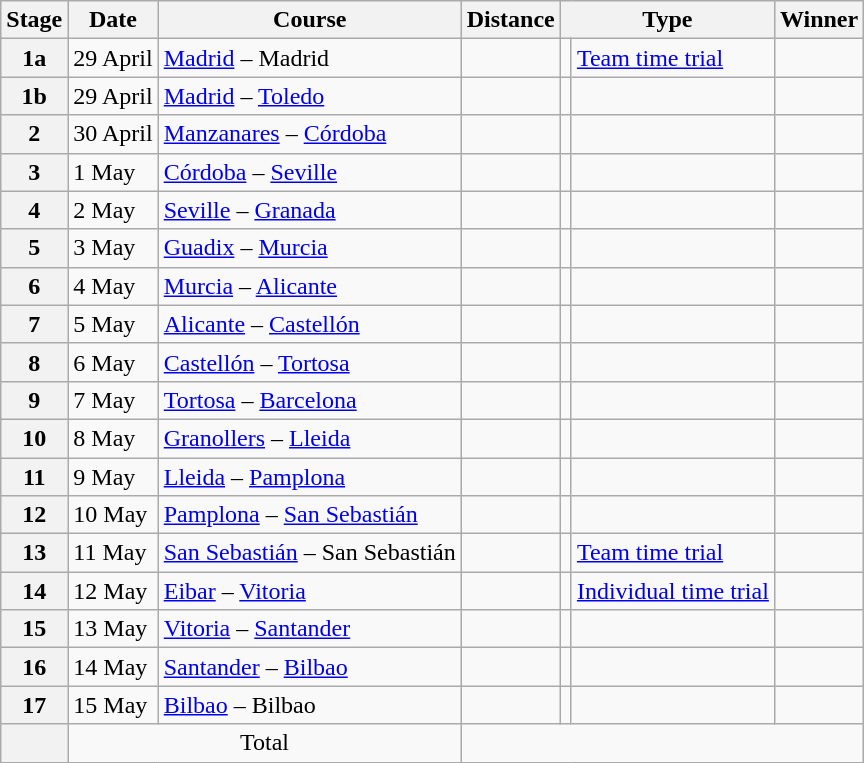<table class="wikitable">
<tr>
<th scope="col">Stage</th>
<th scope="col">Date</th>
<th scope="col">Course</th>
<th scope="col">Distance</th>
<th scope="col" colspan="2">Type</th>
<th scope="col">Winner</th>
</tr>
<tr>
<th scope="row">1a</th>
<td>29 April</td>
<td><a href='#'>Madrid</a> – Madrid</td>
<td style="text-align:center;"></td>
<td></td>
<td><a href='#'>Team time trial</a></td>
<td></td>
</tr>
<tr>
<th scope="row">1b</th>
<td>29 April</td>
<td><a href='#'>Madrid</a> – <a href='#'>Toledo</a></td>
<td style="text-align:center;"></td>
<td></td>
<td></td>
<td></td>
</tr>
<tr>
<th scope="row">2</th>
<td>30 April</td>
<td><a href='#'>Manzanares</a> – <a href='#'>Córdoba</a></td>
<td style="text-align:center;"></td>
<td></td>
<td></td>
<td></td>
</tr>
<tr>
<th scope="row">3</th>
<td>1 May</td>
<td><a href='#'>Córdoba</a> – <a href='#'>Seville</a></td>
<td style="text-align:center;"></td>
<td></td>
<td></td>
<td></td>
</tr>
<tr>
<th scope="row">4</th>
<td>2 May</td>
<td><a href='#'>Seville</a> – <a href='#'>Granada</a></td>
<td style="text-align:center;"></td>
<td></td>
<td></td>
<td></td>
</tr>
<tr>
<th scope="row">5</th>
<td>3 May</td>
<td><a href='#'>Guadix</a> – <a href='#'>Murcia</a></td>
<td style="text-align:center;"></td>
<td></td>
<td></td>
<td></td>
</tr>
<tr>
<th scope="row">6</th>
<td>4 May</td>
<td><a href='#'>Murcia</a> – <a href='#'>Alicante</a></td>
<td style="text-align:center;"></td>
<td></td>
<td></td>
<td></td>
</tr>
<tr>
<th scope="row">7</th>
<td>5 May</td>
<td><a href='#'>Alicante</a> – <a href='#'>Castellón</a></td>
<td style="text-align:center;"></td>
<td></td>
<td></td>
<td></td>
</tr>
<tr>
<th scope="row">8</th>
<td>6 May</td>
<td><a href='#'>Castellón</a> – <a href='#'>Tortosa</a></td>
<td style="text-align:center;"></td>
<td></td>
<td></td>
<td></td>
</tr>
<tr>
<th scope="row">9</th>
<td>7 May</td>
<td><a href='#'>Tortosa</a> – <a href='#'>Barcelona</a></td>
<td style="text-align:center;"></td>
<td></td>
<td></td>
<td></td>
</tr>
<tr>
<th scope="row">10</th>
<td>8 May</td>
<td><a href='#'>Granollers</a> – <a href='#'>Lleida</a></td>
<td style="text-align:center;"></td>
<td></td>
<td></td>
<td></td>
</tr>
<tr>
<th scope="row">11</th>
<td>9 May</td>
<td><a href='#'>Lleida</a> – <a href='#'>Pamplona</a></td>
<td style="text-align:center;"></td>
<td></td>
<td></td>
<td></td>
</tr>
<tr>
<th scope="row">12</th>
<td>10 May</td>
<td><a href='#'>Pamplona</a> – <a href='#'>San Sebastián</a></td>
<td style="text-align:center;"></td>
<td></td>
<td></td>
<td></td>
</tr>
<tr>
<th scope="row">13</th>
<td>11 May</td>
<td><a href='#'>San Sebastián</a> – San Sebastián</td>
<td style="text-align:center;"></td>
<td></td>
<td><a href='#'>Team time trial</a></td>
<td></td>
</tr>
<tr>
<th scope="row">14</th>
<td>12 May</td>
<td><a href='#'>Eibar</a> – <a href='#'>Vitoria</a></td>
<td style="text-align:center;"></td>
<td></td>
<td><a href='#'>Individual time trial</a></td>
<td></td>
</tr>
<tr>
<th scope="row">15</th>
<td>13 May</td>
<td><a href='#'>Vitoria</a> – <a href='#'>Santander</a></td>
<td style="text-align:center;"></td>
<td></td>
<td></td>
<td></td>
</tr>
<tr>
<th scope="row">16</th>
<td>14 May</td>
<td><a href='#'>Santander</a> – <a href='#'>Bilbao</a></td>
<td style="text-align:center;"></td>
<td></td>
<td></td>
<td></td>
</tr>
<tr>
<th scope="row">17</th>
<td>15 May</td>
<td><a href='#'>Bilbao</a> – Bilbao</td>
<td style="text-align:center;"></td>
<td></td>
<td></td>
<td></td>
</tr>
<tr>
<th scope="row"></th>
<td colspan="2" style="text-align:center">Total</td>
<td colspan="4" style="text-align:center"></td>
</tr>
</table>
